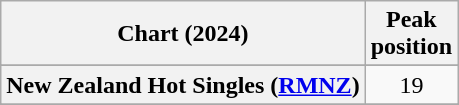<table class="wikitable sortable plainrowheaders" style="text-align:center">
<tr>
<th scope="col">Chart (2024)</th>
<th scope="col">Peak<br>position</th>
</tr>
<tr>
</tr>
<tr>
</tr>
<tr>
<th scope="row">New Zealand Hot Singles (<a href='#'>RMNZ</a>)</th>
<td>19</td>
</tr>
<tr>
</tr>
<tr>
</tr>
<tr>
</tr>
<tr>
</tr>
</table>
